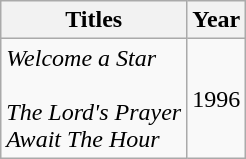<table class="wikitable">
<tr>
<th>Titles</th>
<th>Year</th>
</tr>
<tr>
<td><em>Welcome a Star</em><br><br><em>The Lord's Prayer</em><br>
<em>Await The Hour</em></td>
<td>1996</td>
</tr>
</table>
